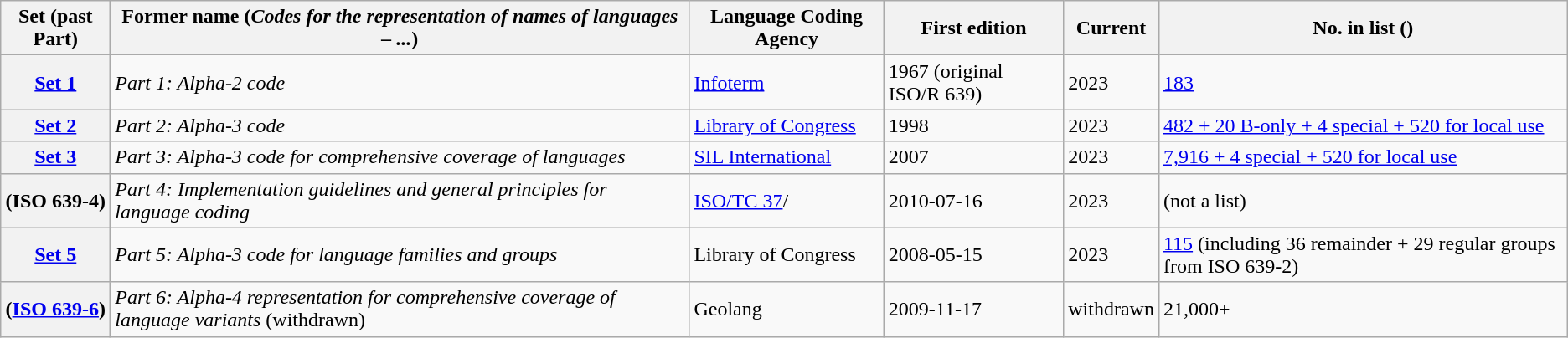<table class="wikitable sortable">
<tr>
<th scope=col">Set (past Part)</th>
<th scope=col">Former name (<em>Codes for the representation of names of languages – ...</em>)</th>
<th scope=col">Language Coding Agency </th>
<th scope=col">First edition</th>
<th scope=col">Current</th>
<th scope=col" data-sort-type="number">No. in list ()</th>
</tr>
<tr>
<th scope="row"><a href='#'>Set 1</a></th>
<td><em>Part 1: Alpha-2 code</em></td>
<td><a href='#'>Infoterm</a></td>
<td>1967 (original ISO/R 639)</td>
<td>2023</td>
<td><a href='#'>183</a></td>
</tr>
<tr>
<th scope="row"><a href='#'>Set 2</a></th>
<td><em>Part 2: Alpha-3 code</em></td>
<td><a href='#'>Library of Congress</a></td>
<td>1998</td>
<td>2023</td>
<td><a href='#'>482 + 20 B-only + 4 special + 520 for local use</a></td>
</tr>
<tr>
<th scope="row"><a href='#'>Set 3</a></th>
<td><em>Part 3: Alpha-3 code for comprehensive coverage of languages</em></td>
<td><a href='#'>SIL International</a></td>
<td>2007</td>
<td>2023</td>
<td><a href='#'>7,916 + 4 special + 520 for local use</a></td>
</tr>
<tr>
<th scope="row">(ISO 639-4)</th>
<td><em>Part 4: Implementation guidelines and general principles for language coding</em></td>
<td><a href='#'>ISO/TC 37</a>/</td>
<td>2010-07-16</td>
<td>2023</td>
<td>(not a list)</td>
</tr>
<tr>
<th scope="row"><a href='#'>Set 5</a></th>
<td><em>Part 5: Alpha-3 code for language families and groups</em></td>
<td>Library of Congress</td>
<td>2008-05-15</td>
<td>2023</td>
<td><a href='#'>115</a> (including 36 remainder + 29 regular groups from ISO 639-2)</td>
</tr>
<tr>
<th scope="row">(<a href='#'>ISO 639-6</a>)</th>
<td><em>Part 6: Alpha-4 representation for comprehensive coverage of language variants</em> (withdrawn)</td>
<td>Geolang</td>
<td>2009-11-17</td>
<td>withdrawn</td>
<td>21,000+</td>
</tr>
</table>
